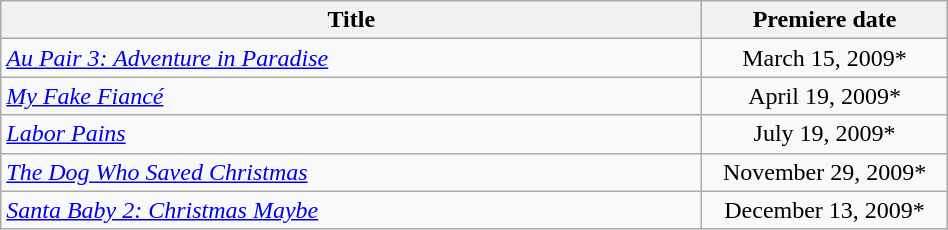<table class="wikitable plainrowheaders sortable" style="width:50%;text-align:center;">
<tr>
<th scope="col" style="width:40%;">Title</th>
<th scope="col" style="width:14%;">Premiere date</th>
</tr>
<tr>
<td scope="row" style="text-align:left;"><em><a href='#'>Au Pair 3: Adventure in Paradise</a></em></td>
<td>March 15, 2009*</td>
</tr>
<tr>
<td scope="row" style="text-align:left;"><em><a href='#'>My Fake Fiancé</a></em></td>
<td>April 19, 2009*</td>
</tr>
<tr>
<td scope="row" style="text-align:left;"><em><a href='#'>Labor Pains</a></em></td>
<td>July 19, 2009*</td>
</tr>
<tr>
<td scope="row" style="text-align:left;"><em><a href='#'>The Dog Who Saved Christmas</a></em></td>
<td>November 29, 2009*</td>
</tr>
<tr>
<td scope="row" style="text-align:left;"><em><a href='#'>Santa Baby 2: Christmas Maybe</a></em></td>
<td>December 13, 2009*</td>
</tr>
</table>
